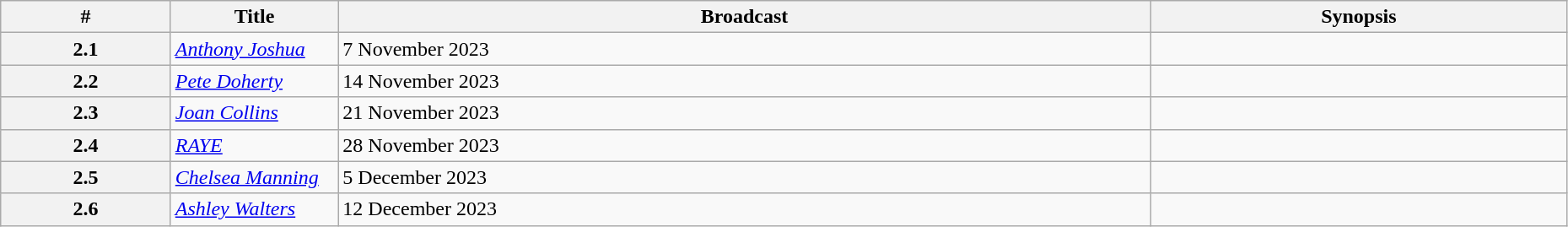<table class="wikitable" style="width:98%;">
<tr>
<th>#</th>
<th style="width:125px;">Title</th>
<th>Broadcast</th>
<th>Synopsis</th>
</tr>
<tr>
<th>2.1</th>
<td><em><a href='#'>Anthony Joshua</a></em></td>
<td>7 November 2023</td>
<td></td>
</tr>
<tr>
<th>2.2</th>
<td><em><a href='#'>Pete Doherty</a></em></td>
<td>14 November 2023</td>
<td></td>
</tr>
<tr>
<th>2.3</th>
<td><em><a href='#'>Joan Collins</a></em></td>
<td>21 November 2023</td>
<td></td>
</tr>
<tr>
<th>2.4</th>
<td><em><a href='#'>RAYE</a></em></td>
<td>28 November 2023</td>
<td></td>
</tr>
<tr>
<th>2.5</th>
<td><em><a href='#'>Chelsea Manning</a></em></td>
<td>5 December 2023</td>
<td></td>
</tr>
<tr>
<th>2.6</th>
<td><em><a href='#'>Ashley Walters</a></em></td>
<td>12 December 2023</td>
<td></td>
</tr>
</table>
